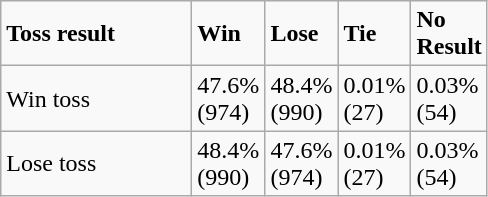<table class="wikitable" bgcolor="#D8BFD8" color=white align="center">
<tr>
<td width="120px"><strong>Toss result</strong></td>
<td width="40px"><strong>Win</strong></td>
<td width="40px"><strong>Lose</strong></td>
<td width="40px"><strong>Tie</strong></td>
<td width="40px"><strong>No Result</strong></td>
</tr>
<tr>
<td>Win toss</td>
<td>47.6%<br>(974)</td>
<td>48.4%<br>(990)</td>
<td>0.01%<br>(27)</td>
<td>0.03%<br>(54)</td>
</tr>
<tr>
<td>Lose toss</td>
<td>48.4%<br>(990)</td>
<td>47.6%<br>(974)</td>
<td>0.01%<br>(27)</td>
<td>0.03%<br>(54)</td>
</tr>
</table>
